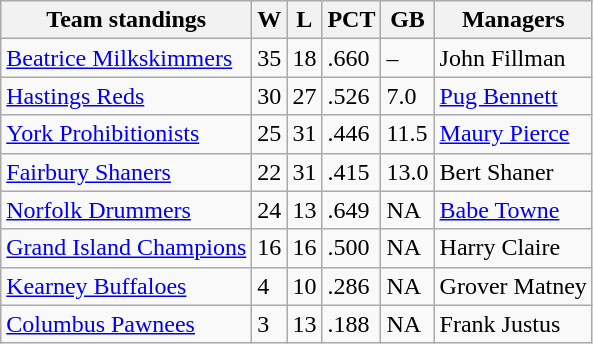<table class="wikitable">
<tr>
<th>Team standings</th>
<th>W</th>
<th>L</th>
<th>PCT</th>
<th>GB</th>
<th>Managers</th>
</tr>
<tr>
<td><a href='#'>Beatrice Milkskimmers</a></td>
<td>35</td>
<td>18</td>
<td>.660</td>
<td>–</td>
<td>John Fillman</td>
</tr>
<tr>
<td><a href='#'>Hastings Reds</a></td>
<td>30</td>
<td>27</td>
<td>.526</td>
<td>7.0</td>
<td><a href='#'>Pug Bennett</a></td>
</tr>
<tr>
<td><a href='#'>York Prohibitionists</a></td>
<td>25</td>
<td>31</td>
<td>.446</td>
<td>11.5</td>
<td><a href='#'>Maury Pierce</a></td>
</tr>
<tr>
<td><a href='#'>Fairbury Shaners</a></td>
<td>22</td>
<td>31</td>
<td>.415</td>
<td>13.0</td>
<td>Bert Shaner</td>
</tr>
<tr>
<td><a href='#'>Norfolk Drummers</a></td>
<td>24</td>
<td>13</td>
<td>.649</td>
<td>NA</td>
<td><a href='#'>Babe Towne</a></td>
</tr>
<tr>
<td><a href='#'>Grand Island Champions</a></td>
<td>16</td>
<td>16</td>
<td>.500</td>
<td>NA</td>
<td>Harry Claire</td>
</tr>
<tr>
<td><a href='#'>Kearney Buffaloes</a></td>
<td>4</td>
<td>10</td>
<td>.286</td>
<td>NA</td>
<td>Grover Matney</td>
</tr>
<tr>
<td><a href='#'>Columbus Pawnees</a></td>
<td>3</td>
<td>13</td>
<td>.188</td>
<td>NA</td>
<td>Frank Justus</td>
</tr>
</table>
